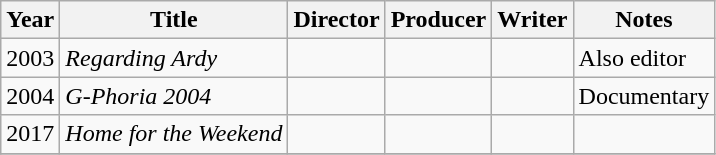<table class="wikitable">
<tr>
<th>Year</th>
<th>Title</th>
<th>Director</th>
<th>Producer</th>
<th>Writer</th>
<th>Notes</th>
</tr>
<tr>
<td>2003</td>
<td><em>Regarding Ardy</em></td>
<td></td>
<td></td>
<td></td>
<td>Also editor</td>
</tr>
<tr>
<td>2004</td>
<td><em>G-Phoria 2004</em></td>
<td></td>
<td></td>
<td></td>
<td>Documentary</td>
</tr>
<tr>
<td>2017</td>
<td><em>Home for the Weekend</em></td>
<td></td>
<td></td>
<td></td>
<td></td>
</tr>
<tr>
</tr>
</table>
